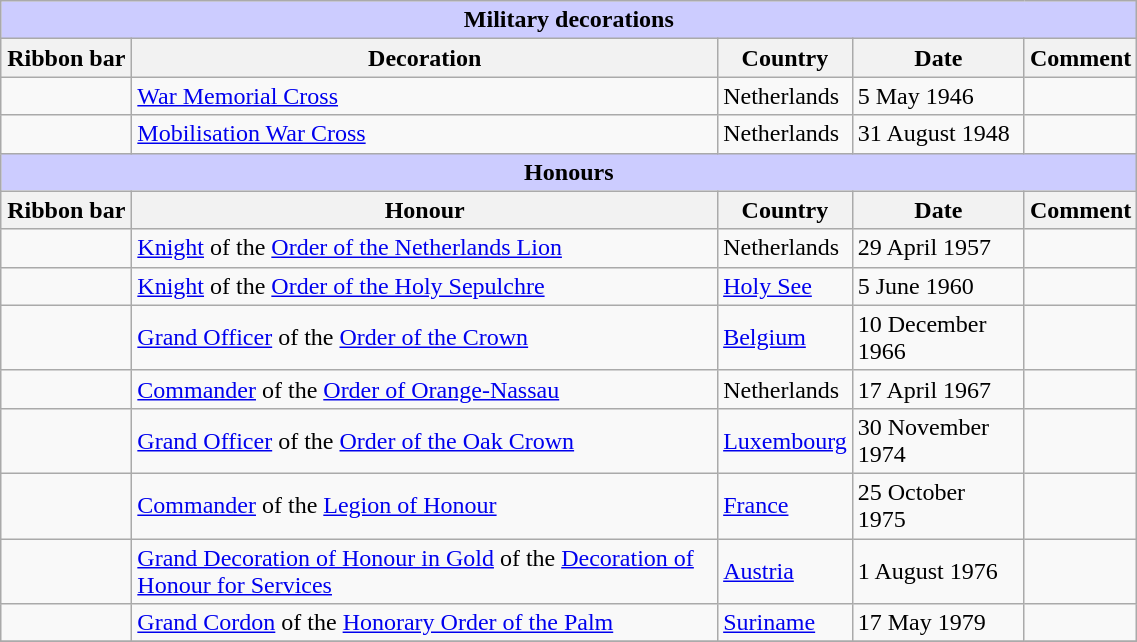<table class="wikitable" style="width:60%;">
<tr style="background:#ccf; text-align:center;">
<td colspan=5><strong>Military decorations</strong></td>
</tr>
<tr>
<th style="width:80px;">Ribbon bar</th>
<th>Decoration</th>
<th>Country</th>
<th>Date</th>
<th>Comment</th>
</tr>
<tr>
<td></td>
<td><a href='#'>War Memorial Cross</a></td>
<td>Netherlands</td>
<td>5 May 1946</td>
<td></td>
</tr>
<tr>
<td></td>
<td><a href='#'>Mobilisation War Cross</a></td>
<td>Netherlands</td>
<td>31 August 1948</td>
<td></td>
</tr>
<tr style="background:#ccf; text-align:center;">
<td colspan=5><strong>Honours</strong></td>
</tr>
<tr>
<th style="width:80px;">Ribbon bar</th>
<th>Honour</th>
<th>Country</th>
<th>Date</th>
<th>Comment</th>
</tr>
<tr>
<td></td>
<td><a href='#'>Knight</a> of the <a href='#'>Order of the Netherlands Lion</a></td>
<td>Netherlands</td>
<td>29 April 1957</td>
<td></td>
</tr>
<tr>
<td></td>
<td><a href='#'>Knight</a> of the <a href='#'>Order of the Holy Sepulchre</a></td>
<td><a href='#'>Holy See</a></td>
<td>5 June 1960</td>
<td></td>
</tr>
<tr>
<td></td>
<td><a href='#'>Grand Officer</a> of the <a href='#'>Order of the Crown</a></td>
<td><a href='#'>Belgium</a></td>
<td>10 December 1966</td>
<td></td>
</tr>
<tr>
<td></td>
<td><a href='#'>Commander</a> of the <a href='#'>Order of Orange-Nassau</a></td>
<td>Netherlands</td>
<td>17 April 1967</td>
<td></td>
</tr>
<tr>
<td></td>
<td><a href='#'>Grand Officer</a> of the <a href='#'>Order of the Oak Crown</a></td>
<td><a href='#'>Luxembourg</a></td>
<td>30 November 1974</td>
<td></td>
</tr>
<tr>
<td></td>
<td><a href='#'>Commander</a> of the <a href='#'>Legion of Honour</a></td>
<td><a href='#'>France</a></td>
<td>25 October 1975</td>
<td></td>
</tr>
<tr>
<td></td>
<td><a href='#'>Grand Decoration of Honour in Gold</a> of the <a href='#'>Decoration of Honour for Services</a></td>
<td><a href='#'>Austria</a></td>
<td>1 August 1976</td>
<td></td>
</tr>
<tr>
<td></td>
<td><a href='#'>Grand Cordon</a> of the <a href='#'>Honorary Order of the Palm</a></td>
<td><a href='#'>Suriname</a></td>
<td>17 May 1979</td>
<td></td>
</tr>
<tr>
</tr>
</table>
